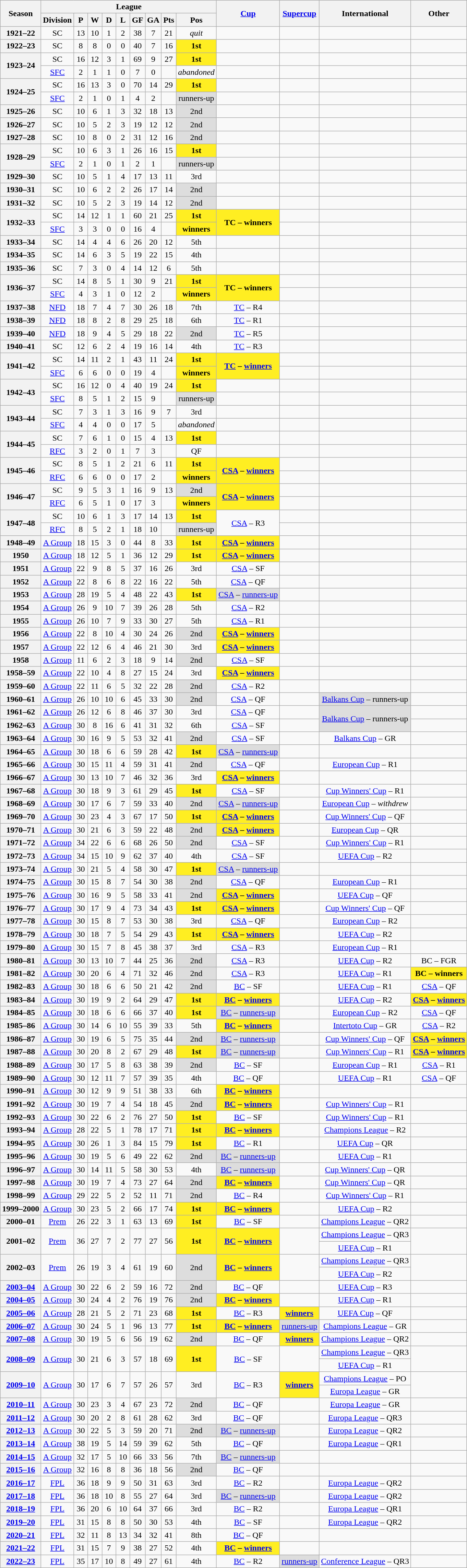<table class="wikitable" style="text-align: center">
<tr>
<th rowspan=2>Season</th>
<th colspan=9>League</th>
<th rowspan=2><a href='#'>Cup</a></th>
<th rowspan=2><a href='#'>Supercup</a></th>
<th rowspan=2>International</th>
<th rowspan=2>Other</th>
</tr>
<tr>
<th width="20">Division</th>
<th width="20">P</th>
<th width="20">W</th>
<th width="20">D</th>
<th width="20">L</th>
<th width="20">GF</th>
<th width="20">GA</th>
<th>Pts</th>
<th width="20">Pos</th>
</tr>
<tr>
<th>1921–22</th>
<td>SC</td>
<td>13</td>
<td>10</td>
<td>1</td>
<td>2</td>
<td>38</td>
<td>7</td>
<td>21</td>
<td><em>quit</em></td>
<td></td>
<td></td>
<td></td>
<td></td>
</tr>
<tr>
<th>1922–23</th>
<td>SC</td>
<td>8</td>
<td>8</td>
<td>0</td>
<td>0</td>
<td>40</td>
<td>7</td>
<td>16</td>
<td style="background-color:#FE2;"><strong>1st</strong></td>
<td></td>
<td></td>
<td></td>
<td></td>
</tr>
<tr>
<th rowspan="2">1923–24</th>
<td>SC</td>
<td>16</td>
<td>12</td>
<td>3</td>
<td>1</td>
<td>69</td>
<td>9</td>
<td>27</td>
<td style="background-color:#FE2;"><strong>1st</strong></td>
<td></td>
<td></td>
<td></td>
<td></td>
</tr>
<tr>
<td><a href='#'>SFC</a></td>
<td>2</td>
<td>1</td>
<td>1</td>
<td>0</td>
<td>7</td>
<td>0</td>
<td></td>
<td><em>abandoned</em></td>
<td></td>
<td></td>
<td></td>
<td></td>
</tr>
<tr>
<th rowspan="2">1924–25</th>
<td>SC</td>
<td>16</td>
<td>13</td>
<td>3</td>
<td>0</td>
<td>70</td>
<td>14</td>
<td>29</td>
<td style="background-color:#FE2;"><strong>1st</strong></td>
<td></td>
<td></td>
<td></td>
<td></td>
</tr>
<tr>
<td><a href='#'>SFC</a></td>
<td>2</td>
<td>1</td>
<td>0</td>
<td>1</td>
<td>4</td>
<td>2</td>
<td></td>
<td style="background-color:#DDD;">runners-up</td>
<td></td>
<td></td>
<td></td>
<td></td>
</tr>
<tr>
<th>1925–26</th>
<td>SC</td>
<td>10</td>
<td>6</td>
<td>1</td>
<td>3</td>
<td>32</td>
<td>18</td>
<td>13</td>
<td style="background-color:#DDD;">2nd</td>
<td></td>
<td></td>
<td></td>
<td></td>
</tr>
<tr>
<th>1926–27</th>
<td>SC</td>
<td>10</td>
<td>5</td>
<td>2</td>
<td>3</td>
<td>19</td>
<td>12</td>
<td>12</td>
<td style="background-color:#DDD;">2nd</td>
<td></td>
<td></td>
<td></td>
<td></td>
</tr>
<tr>
<th>1927–28</th>
<td>SC</td>
<td>10</td>
<td>8</td>
<td>0</td>
<td>2</td>
<td>31</td>
<td>12</td>
<td>16</td>
<td style="background-color:#DDD;">2nd</td>
<td></td>
<td></td>
<td></td>
<td></td>
</tr>
<tr>
<th rowspan="2">1928–29</th>
<td>SC</td>
<td>10</td>
<td>6</td>
<td>3</td>
<td>1</td>
<td>26</td>
<td>16</td>
<td>15</td>
<td style="background-color:#FE2;"><strong>1st</strong></td>
<td></td>
<td></td>
<td></td>
<td></td>
</tr>
<tr>
<td><a href='#'>SFC</a></td>
<td>2</td>
<td>1</td>
<td>0</td>
<td>1</td>
<td>2</td>
<td>1</td>
<td></td>
<td style="background-color:#DDD;">runners-up</td>
<td></td>
<td></td>
<td></td>
<td></td>
</tr>
<tr>
<th>1929–30</th>
<td>SC</td>
<td>10</td>
<td>5</td>
<td>1</td>
<td>4</td>
<td>17</td>
<td>13</td>
<td>11</td>
<td>3rd</td>
<td></td>
<td></td>
<td></td>
<td></td>
</tr>
<tr>
<th>1930–31</th>
<td>SC</td>
<td>10</td>
<td>6</td>
<td>2</td>
<td>2</td>
<td>26</td>
<td>17</td>
<td>14</td>
<td style="background-color:#DDD;">2nd</td>
<td></td>
<td></td>
<td></td>
<td></td>
</tr>
<tr>
<th>1931–32</th>
<td>SC</td>
<td>10</td>
<td>5</td>
<td>2</td>
<td>3</td>
<td>19</td>
<td>14</td>
<td>12</td>
<td style="background-color:#DDD;">2nd</td>
<td></td>
<td></td>
<td></td>
<td></td>
</tr>
<tr>
<th rowspan="2">1932–33</th>
<td>SC</td>
<td>14</td>
<td>12</td>
<td>1</td>
<td>1</td>
<td>60</td>
<td>21</td>
<td>25</td>
<td style="background-color:#FE2;"><strong>1st</strong></td>
<td rowspan="2" style="background-color:#FE2;"><strong>TC – winners</strong></td>
<td></td>
<td></td>
<td></td>
</tr>
<tr>
<td><a href='#'>SFC</a></td>
<td>3</td>
<td>3</td>
<td>0</td>
<td>0</td>
<td>16</td>
<td>4</td>
<td></td>
<td style="background-color:#FE2;"><strong>winners</strong></td>
<td></td>
<td></td>
<td></td>
</tr>
<tr>
<th>1933–34</th>
<td>SC</td>
<td>14</td>
<td>4</td>
<td>4</td>
<td>6</td>
<td>26</td>
<td>20</td>
<td>12</td>
<td>5th</td>
<td></td>
<td></td>
<td></td>
<td></td>
</tr>
<tr>
<th>1934–35</th>
<td>SC</td>
<td>14</td>
<td>6</td>
<td>3</td>
<td>5</td>
<td>19</td>
<td>22</td>
<td>15</td>
<td>4th</td>
<td></td>
<td></td>
<td></td>
<td></td>
</tr>
<tr>
<th>1935–36</th>
<td>SC</td>
<td>7</td>
<td>3</td>
<td>0</td>
<td>4</td>
<td>14</td>
<td>12</td>
<td>6</td>
<td>5th</td>
<td></td>
<td></td>
<td></td>
<td></td>
</tr>
<tr>
<th rowspan="2">1936–37</th>
<td>SC</td>
<td>14</td>
<td>8</td>
<td>5</td>
<td>1</td>
<td>30</td>
<td>9</td>
<td>21</td>
<td style="background-color:#FE2;"><strong>1st</strong></td>
<td rowspan="2" style="background-color:#FE2;"><strong>TC – winners</strong></td>
<td></td>
<td></td>
<td></td>
</tr>
<tr>
<td><a href='#'>SFC</a></td>
<td>4</td>
<td>3</td>
<td>1</td>
<td>0</td>
<td>12</td>
<td>2</td>
<td></td>
<td style="background-color:#FE2;"><strong>winners</strong></td>
<td></td>
<td></td>
<td></td>
</tr>
<tr>
<th>1937–38</th>
<td><a href='#'>NFD</a></td>
<td>18</td>
<td>7</td>
<td>4</td>
<td>7</td>
<td>30</td>
<td>26</td>
<td>18</td>
<td>7th</td>
<td><a href='#'>TC</a> – R4</td>
<td></td>
<td></td>
<td></td>
</tr>
<tr>
<th>1938–39</th>
<td><a href='#'>NFD</a></td>
<td>18</td>
<td>8</td>
<td>2</td>
<td>8</td>
<td>29</td>
<td>25</td>
<td>18</td>
<td>6th</td>
<td><a href='#'>TC</a> – R1</td>
<td></td>
<td></td>
<td></td>
</tr>
<tr>
<th>1939–40</th>
<td><a href='#'>NFD</a></td>
<td>18</td>
<td>9</td>
<td>4</td>
<td>5</td>
<td>29</td>
<td>18</td>
<td>22</td>
<td style="background-color:#DDD;">2nd</td>
<td><a href='#'>TC</a> – R5</td>
<td></td>
<td></td>
<td></td>
</tr>
<tr>
<th>1940–41</th>
<td>SC</td>
<td>12</td>
<td>6</td>
<td>2</td>
<td>4</td>
<td>19</td>
<td>16</td>
<td>14</td>
<td>4th</td>
<td><a href='#'>TC</a> – R3</td>
<td></td>
<td></td>
<td></td>
</tr>
<tr>
<th rowspan="2">1941–42</th>
<td>SC</td>
<td>14</td>
<td>11</td>
<td>2</td>
<td>1</td>
<td>43</td>
<td>11</td>
<td>24</td>
<td style="background-color:#FE2;"><strong>1st</strong></td>
<td rowspan="2" style="background-color:#FE2;"><strong><a href='#'>TC</a> – <a href='#'>winners</a></strong></td>
<td></td>
<td></td>
<td></td>
</tr>
<tr>
<td><a href='#'>SFC</a></td>
<td>6</td>
<td>6</td>
<td>0</td>
<td>0</td>
<td>19</td>
<td>4</td>
<td></td>
<td style="background-color:#FE2;"><strong>winners</strong></td>
<td></td>
<td></td>
<td></td>
</tr>
<tr>
<th rowspan="2">1942–43</th>
<td>SC</td>
<td>16</td>
<td>12</td>
<td>0</td>
<td>4</td>
<td>40</td>
<td>19</td>
<td>24</td>
<td style="background-color:#FE2;"><strong>1st</strong></td>
<td></td>
<td></td>
<td></td>
<td></td>
</tr>
<tr>
<td><a href='#'>SFC</a></td>
<td>8</td>
<td>5</td>
<td>1</td>
<td>2</td>
<td>15</td>
<td>9</td>
<td></td>
<td style="background-color:#DDD;">runners-up</td>
<td></td>
<td></td>
<td></td>
<td></td>
</tr>
<tr>
<th rowspan="2">1943–44</th>
<td>SC</td>
<td>7</td>
<td>3</td>
<td>1</td>
<td>3</td>
<td>16</td>
<td>9</td>
<td>7</td>
<td>3rd</td>
<td></td>
<td></td>
<td></td>
<td></td>
</tr>
<tr>
<td><a href='#'>SFC</a></td>
<td>4</td>
<td>4</td>
<td>0</td>
<td>0</td>
<td>17</td>
<td>5</td>
<td></td>
<td><em>abandoned</em></td>
<td></td>
<td></td>
<td></td>
<td></td>
</tr>
<tr>
<th rowspan="2">1944–45</th>
<td>SC</td>
<td>7</td>
<td>6</td>
<td>1</td>
<td>0</td>
<td>15</td>
<td>4</td>
<td>13</td>
<td style="background-color:#FE2;"><strong>1st</strong></td>
<td></td>
<td></td>
<td></td>
<td></td>
</tr>
<tr>
<td><a href='#'>RFC</a></td>
<td>3</td>
<td>2</td>
<td>0</td>
<td>1</td>
<td>7</td>
<td>3</td>
<td></td>
<td>QF</td>
<td></td>
<td></td>
<td></td>
<td></td>
</tr>
<tr>
<th rowspan="2">1945–46</th>
<td>SC</td>
<td>8</td>
<td>5</td>
<td>1</td>
<td>2</td>
<td>21</td>
<td>6</td>
<td>11</td>
<td style="background-color:#FE2;"><strong>1st</strong></td>
<td rowspan="2" style="background-color:#FE2;"><strong><a href='#'>CSA</a> – <a href='#'>winners</a></strong></td>
<td></td>
<td></td>
<td></td>
</tr>
<tr>
<td><a href='#'>RFC</a></td>
<td>6</td>
<td>6</td>
<td>0</td>
<td>0</td>
<td>17</td>
<td>2</td>
<td></td>
<td style="background-color:#FE2;"><strong>winners</strong></td>
<td></td>
<td></td>
<td></td>
</tr>
<tr>
<th rowspan="2">1946–47</th>
<td>SC</td>
<td>9</td>
<td>5</td>
<td>3</td>
<td>1</td>
<td>16</td>
<td>9</td>
<td>13</td>
<td style="background-color:#DDD;">2nd</td>
<td rowspan="2" style="background-color:#FE2;"><strong><a href='#'>CSA</a> – <a href='#'>winners</a></strong></td>
<td></td>
<td></td>
<td></td>
</tr>
<tr>
<td><a href='#'>RFC</a></td>
<td>6</td>
<td>5</td>
<td>1</td>
<td>0</td>
<td>17</td>
<td>3</td>
<td></td>
<td style="background-color:#FE2;"><strong>winners</strong></td>
<td></td>
<td></td>
<td></td>
</tr>
<tr>
<th rowspan="2">1947–48</th>
<td>SC</td>
<td>10</td>
<td>6</td>
<td>1</td>
<td>3</td>
<td>17</td>
<td>14</td>
<td>13</td>
<td style="background-color:#FE2;"><strong>1st</strong></td>
<td rowspan="2"><a href='#'>CSA</a> – R3</td>
<td></td>
<td></td>
<td></td>
</tr>
<tr>
<td><a href='#'>RFC</a></td>
<td>8</td>
<td>5</td>
<td>2</td>
<td>1</td>
<td>18</td>
<td>10</td>
<td></td>
<td style="background-color:#DDD;">runners-up</td>
<td></td>
<td></td>
<td></td>
</tr>
<tr>
<th>1948–49</th>
<td><a href='#'>A Group</a></td>
<td>18</td>
<td>15</td>
<td>3</td>
<td>0</td>
<td>44</td>
<td>8</td>
<td>33</td>
<td style="background-color:#FE2;"><strong>1st</strong></td>
<td style="background-color:#FE2;"><strong><a href='#'>CSA</a> – <a href='#'>winners</a></strong></td>
<td></td>
<td></td>
<td></td>
</tr>
<tr>
<th>1950</th>
<td><a href='#'>A Group</a></td>
<td>18</td>
<td>12</td>
<td>5</td>
<td>1</td>
<td>36</td>
<td>12</td>
<td>29</td>
<td style="background-color:#FE2;"><strong>1st</strong></td>
<td style="background-color:#FE2;"><strong><a href='#'>CSA</a> – <a href='#'>winners</a></strong></td>
<td></td>
<td></td>
<td></td>
</tr>
<tr>
<th>1951</th>
<td><a href='#'>A Group</a></td>
<td>22</td>
<td>9</td>
<td>8</td>
<td>5</td>
<td>37</td>
<td>16</td>
<td>26</td>
<td>3rd</td>
<td><a href='#'>CSA</a> – SF</td>
<td></td>
<td></td>
<td></td>
</tr>
<tr>
<th>1952</th>
<td><a href='#'>A Group</a></td>
<td>22</td>
<td>8</td>
<td>6</td>
<td>8</td>
<td>22</td>
<td>16</td>
<td>22</td>
<td>5th</td>
<td><a href='#'>CSA</a> – QF</td>
<td></td>
<td></td>
<td></td>
</tr>
<tr>
<th>1953</th>
<td><a href='#'>A Group</a></td>
<td>28</td>
<td>19</td>
<td>5</td>
<td>4</td>
<td>48</td>
<td>22</td>
<td>43</td>
<td style="background-color:#FE2;"><strong>1st</strong></td>
<td style="background-color:#DDD;"><a href='#'>CSA</a> – <a href='#'>runners-up</a></td>
<td></td>
<td></td>
<td></td>
</tr>
<tr>
<th>1954</th>
<td><a href='#'>A Group</a></td>
<td>26</td>
<td>9</td>
<td>10</td>
<td>7</td>
<td>39</td>
<td>26</td>
<td>28</td>
<td>5th</td>
<td><a href='#'>CSA</a> – R2</td>
<td></td>
<td></td>
<td></td>
</tr>
<tr>
<th>1955</th>
<td><a href='#'>A Group</a></td>
<td>26</td>
<td>10</td>
<td>7</td>
<td>9</td>
<td>33</td>
<td>30</td>
<td>27</td>
<td>5th</td>
<td><a href='#'>CSA</a> – R1</td>
<td></td>
<td></td>
<td></td>
</tr>
<tr>
<th>1956</th>
<td><a href='#'>A Group</a></td>
<td>22</td>
<td>8</td>
<td>10</td>
<td>4</td>
<td>30</td>
<td>24</td>
<td>26</td>
<td style="background-color:#DDD;">2nd</td>
<td style="background-color:#FE2;"><strong><a href='#'>CSA</a> – <a href='#'>winners</a></strong></td>
<td></td>
<td></td>
<td></td>
</tr>
<tr>
<th>1957</th>
<td><a href='#'>A Group</a></td>
<td>22</td>
<td>12</td>
<td>6</td>
<td>4</td>
<td>46</td>
<td>21</td>
<td>30</td>
<td>3rd</td>
<td style="background-color:#FE2;"><strong><a href='#'>CSA</a> – <a href='#'>winners</a></strong></td>
<td></td>
<td></td>
<td></td>
</tr>
<tr>
<th>1958</th>
<td><a href='#'>A Group</a></td>
<td>11</td>
<td>6</td>
<td>2</td>
<td>3</td>
<td>18</td>
<td>9</td>
<td>14</td>
<td style="background-color:#DDD;">2nd</td>
<td><a href='#'>CSA</a> – SF</td>
<td></td>
<td></td>
<td></td>
</tr>
<tr>
<th>1958–59</th>
<td><a href='#'>A Group</a></td>
<td>22</td>
<td>10</td>
<td>4</td>
<td>8</td>
<td>27</td>
<td>15</td>
<td>24</td>
<td>3rd</td>
<td style="background-color:#FE2;"><strong><a href='#'>CSA</a> – <a href='#'>winners</a></strong></td>
<td></td>
<td></td>
<td></td>
</tr>
<tr>
<th>1959–60</th>
<td><a href='#'>A Group</a></td>
<td>22</td>
<td>11</td>
<td>6</td>
<td>5</td>
<td>32</td>
<td>22</td>
<td>28</td>
<td style="background-color:#DDD;">2nd</td>
<td><a href='#'>CSA</a> – R2</td>
<td></td>
<td></td>
<td></td>
</tr>
<tr>
<th>1960–61</th>
<td><a href='#'>A Group</a></td>
<td>26</td>
<td>10</td>
<td>10</td>
<td>6</td>
<td>45</td>
<td>33</td>
<td>30</td>
<td style="background-color:#DDD;">2nd</td>
<td><a href='#'>CSA</a> – QF</td>
<td></td>
<td style="background-color:#DDD;"><a href='#'>Balkans Cup</a> – runners-up</td>
<td></td>
</tr>
<tr>
<th>1961–62</th>
<td><a href='#'>A Group</a></td>
<td>26</td>
<td>12</td>
<td>6</td>
<td>8</td>
<td>46</td>
<td>37</td>
<td>30</td>
<td>3rd</td>
<td><a href='#'>CSA</a> – QF</td>
<td></td>
<td style="background-color:#DDD;" rowspan="2"><a href='#'>Balkans Cup</a> – runners-up</td>
<td></td>
</tr>
<tr>
<th>1962–63</th>
<td><a href='#'>A Group</a></td>
<td>30</td>
<td>8</td>
<td>16</td>
<td>6</td>
<td>41</td>
<td>31</td>
<td>32</td>
<td>6th</td>
<td><a href='#'>CSA</a> – SF</td>
<td></td>
<td></td>
</tr>
<tr>
<th>1963–64</th>
<td><a href='#'>A Group</a></td>
<td>30</td>
<td>16</td>
<td>9</td>
<td>5</td>
<td>53</td>
<td>32</td>
<td>41</td>
<td style="background-color:#DDD;">2nd</td>
<td><a href='#'>CSA</a> – SF</td>
<td></td>
<td><a href='#'>Balkans Cup</a> – GR</td>
<td></td>
</tr>
<tr>
<th>1964–65</th>
<td><a href='#'>A Group</a></td>
<td>30</td>
<td>18</td>
<td>6</td>
<td>6</td>
<td>59</td>
<td>28</td>
<td>42</td>
<td style="background-color:#FE2;"><strong>1st</strong></td>
<td style="background-color:#DDD;"><a href='#'>CSA</a> – <a href='#'>runners-up</a></td>
<td></td>
<td></td>
<td></td>
</tr>
<tr>
<th>1965–66</th>
<td><a href='#'>A Group</a></td>
<td>30</td>
<td>15</td>
<td>11</td>
<td>4</td>
<td>59</td>
<td>31</td>
<td>41</td>
<td style="background-color:#DDD;">2nd</td>
<td><a href='#'>CSA</a> – QF</td>
<td></td>
<td><a href='#'>European Cup</a> – R1</td>
<td></td>
</tr>
<tr>
<th>1966–67</th>
<td><a href='#'>A Group</a></td>
<td>30</td>
<td>13</td>
<td>10</td>
<td>7</td>
<td>46</td>
<td>32</td>
<td>36</td>
<td>3rd</td>
<td style="background-color:#FE2;"><strong><a href='#'>CSA</a> – <a href='#'>winners</a></strong></td>
<td></td>
<td></td>
<td></td>
</tr>
<tr>
<th>1967–68</th>
<td><a href='#'>A Group</a></td>
<td>30</td>
<td>18</td>
<td>9</td>
<td>3</td>
<td>61</td>
<td>29</td>
<td>45</td>
<td style="background-color:#FE2;"><strong>1st</strong></td>
<td><a href='#'>CSA</a> – SF</td>
<td></td>
<td><a href='#'>Cup Winners' Cup</a> – R1</td>
<td></td>
</tr>
<tr>
<th>1968–69</th>
<td><a href='#'>A Group</a></td>
<td>30</td>
<td>17</td>
<td>6</td>
<td>7</td>
<td>59</td>
<td>33</td>
<td>40</td>
<td style="background-color:#DDD;">2nd</td>
<td style="background-color:#DDD;"><a href='#'>CSA</a> – <a href='#'>runners-up</a></td>
<td></td>
<td><a href='#'>European Cup</a> – <em>withdrew</em></td>
<td></td>
</tr>
<tr>
<th>1969–70</th>
<td><a href='#'>A Group</a></td>
<td>30</td>
<td>23</td>
<td>4</td>
<td>3</td>
<td>67</td>
<td>17</td>
<td>50</td>
<td style="background-color:#FE2;"><strong>1st</strong></td>
<td style="background-color:#FE2;"><strong><a href='#'>CSA</a> – <a href='#'>winners</a></strong></td>
<td></td>
<td><a href='#'>Cup Winners' Cup</a> – QF</td>
<td></td>
</tr>
<tr>
<th>1970–71</th>
<td><a href='#'>A Group</a></td>
<td>30</td>
<td>21</td>
<td>6</td>
<td>3</td>
<td>59</td>
<td>22</td>
<td>48</td>
<td style="background-color:#DDD;">2nd</td>
<td style="background-color:#FE2;"><strong><a href='#'>CSA</a> – <a href='#'>winners</a></strong></td>
<td></td>
<td><a href='#'>European Cup</a> – QR</td>
<td></td>
</tr>
<tr>
<th>1971–72</th>
<td><a href='#'>A Group</a></td>
<td>34</td>
<td>22</td>
<td>6</td>
<td>6</td>
<td>68</td>
<td>26</td>
<td>50</td>
<td style="background-color:#DDD;">2nd</td>
<td><a href='#'>CSA</a> – SF</td>
<td></td>
<td><a href='#'>Cup Winners' Cup</a> – R1</td>
<td></td>
</tr>
<tr>
<th>1972–73</th>
<td><a href='#'>A Group</a></td>
<td>34</td>
<td>15</td>
<td>10</td>
<td>9</td>
<td>62</td>
<td>37</td>
<td>40</td>
<td>4th</td>
<td><a href='#'>CSA</a> – SF</td>
<td></td>
<td><a href='#'>UEFA Cup</a> – R2</td>
<td></td>
</tr>
<tr>
<th>1973–74</th>
<td><a href='#'>A Group</a></td>
<td>30</td>
<td>21</td>
<td>5</td>
<td>4</td>
<td>58</td>
<td>30</td>
<td>47</td>
<td style="background-color:#FE2;"><strong>1st</strong></td>
<td style="background-color:#DDD;"><a href='#'>CSA</a> – <a href='#'>runners-up</a></td>
<td></td>
<td></td>
<td></td>
</tr>
<tr>
<th>1974–75</th>
<td><a href='#'>A Group</a></td>
<td>30</td>
<td>15</td>
<td>8</td>
<td>7</td>
<td>54</td>
<td>30</td>
<td>38</td>
<td style="background-color:#DDD;">2nd</td>
<td><a href='#'>CSA</a> – QF</td>
<td></td>
<td><a href='#'>European Cup</a> – R1</td>
<td></td>
</tr>
<tr>
<th>1975–76</th>
<td><a href='#'>A Group</a></td>
<td>30</td>
<td>16</td>
<td>9</td>
<td>5</td>
<td>58</td>
<td>33</td>
<td>41</td>
<td style="background-color:#DDD;">2nd</td>
<td style="background-color:#FE2;"><strong><a href='#'>CSA</a> – <a href='#'>winners</a></strong></td>
<td></td>
<td><a href='#'>UEFA Cup</a> – QF</td>
<td></td>
</tr>
<tr>
<th>1976–77</th>
<td><a href='#'>A Group</a></td>
<td>30</td>
<td>17</td>
<td>9</td>
<td>4</td>
<td>73</td>
<td>34</td>
<td>43</td>
<td style="background-color:#FE2;"><strong>1st</strong></td>
<td style="background-color:#FE2;"><strong><a href='#'>CSA</a> – <a href='#'>winners</a></strong></td>
<td></td>
<td><a href='#'>Cup Winners' Cup</a> – QF</td>
<td></td>
</tr>
<tr>
<th>1977–78</th>
<td><a href='#'>A Group</a></td>
<td>30</td>
<td>15</td>
<td>8</td>
<td>7</td>
<td>53</td>
<td>30</td>
<td>38</td>
<td>3rd</td>
<td><a href='#'>CSA</a> – QF</td>
<td></td>
<td><a href='#'>European Cup</a> – R2</td>
<td></td>
</tr>
<tr>
<th>1978–79</th>
<td><a href='#'>A Group</a></td>
<td>30</td>
<td>18</td>
<td>7</td>
<td>5</td>
<td>54</td>
<td>29</td>
<td>43</td>
<td style="background-color:#FE2;"><strong>1st</strong></td>
<td style="background-color:#FE2;"><strong><a href='#'>CSA</a> – <a href='#'>winners</a></strong></td>
<td></td>
<td><a href='#'>UEFA Cup</a> – R2</td>
<td></td>
</tr>
<tr>
<th>1979–80</th>
<td><a href='#'>A Group</a></td>
<td>30</td>
<td>15</td>
<td>7</td>
<td>8</td>
<td>45</td>
<td>38</td>
<td>37</td>
<td>3rd</td>
<td><a href='#'>CSA</a> – R3</td>
<td></td>
<td><a href='#'>European Cup</a> – R1</td>
<td></td>
</tr>
<tr>
<th>1980–81</th>
<td><a href='#'>A Group</a></td>
<td>30</td>
<td>13</td>
<td>10</td>
<td>7</td>
<td>44</td>
<td>25</td>
<td>36</td>
<td style="background-color:#DDD;">2nd</td>
<td><a href='#'>CSA</a> – R3</td>
<td></td>
<td><a href='#'>UEFA Cup</a> – R2</td>
<td>BC – FGR</td>
</tr>
<tr>
<th>1981–82</th>
<td><a href='#'>A Group</a></td>
<td>30</td>
<td>20</td>
<td>6</td>
<td>4</td>
<td>71</td>
<td>32</td>
<td>46</td>
<td style="background-color:#DDD;">2nd</td>
<td><a href='#'>CSA</a> – R3</td>
<td></td>
<td><a href='#'>UEFA Cup</a> – R1</td>
<td style="background-color:#FE2;"><strong>BC – winners</strong></td>
</tr>
<tr>
<th>1982–83</th>
<td><a href='#'>A Group</a></td>
<td>30</td>
<td>18</td>
<td>6</td>
<td>6</td>
<td>50</td>
<td>21</td>
<td>42</td>
<td style="background-color:#DDD;">2nd</td>
<td><a href='#'>BC</a> – SF</td>
<td></td>
<td><a href='#'>UEFA Cup</a> – R1</td>
<td><a href='#'>CSA</a> – QF</td>
</tr>
<tr>
<th>1983–84</th>
<td><a href='#'>A Group</a></td>
<td>30</td>
<td>19</td>
<td>9</td>
<td>2</td>
<td>64</td>
<td>29</td>
<td>47</td>
<td style="background-color:#FE2;"><strong>1st</strong></td>
<td style="background-color:#FE2;"><strong><a href='#'>BC</a> – <a href='#'>winners</a></strong></td>
<td></td>
<td><a href='#'>UEFA Cup</a> – R2</td>
<td style="background-color:#FE2;"><strong><a href='#'>CSA</a> – <a href='#'>winners</a></strong></td>
</tr>
<tr>
<th>1984–85</th>
<td><a href='#'>A Group</a></td>
<td>30</td>
<td>18</td>
<td>6</td>
<td>6</td>
<td>66</td>
<td>37</td>
<td>40</td>
<td style="background-color:#FE2;"><strong>1st</strong></td>
<td style="background-color:#DDD;"><a href='#'>BC</a> – <a href='#'>runners-up</a></td>
<td></td>
<td><a href='#'>European Cup</a> – R2</td>
<td><a href='#'>CSA</a> – QF</td>
</tr>
<tr>
<th>1985–86</th>
<td><a href='#'>A Group</a></td>
<td>30</td>
<td>14</td>
<td>6</td>
<td>10</td>
<td>55</td>
<td>39</td>
<td>33</td>
<td>5th</td>
<td style="background-color:#FE2;"><strong><a href='#'>BC</a> – <a href='#'>winners</a></strong></td>
<td></td>
<td><a href='#'>Intertoto Cup</a> – GR</td>
<td><a href='#'>CSA</a> – R2</td>
</tr>
<tr>
<th>1986–87</th>
<td><a href='#'>A Group</a></td>
<td>30</td>
<td>19</td>
<td>6</td>
<td>5</td>
<td>75</td>
<td>35</td>
<td>44</td>
<td style="background-color:#DDD;">2nd</td>
<td style="background-color:#DDD;"><a href='#'>BC</a> – <a href='#'>runners-up</a></td>
<td></td>
<td><a href='#'>Cup Winners' Cup</a> – QF</td>
<td style="background-color:#FE2;"><strong><a href='#'>CSA</a> – <a href='#'>winners</a></strong></td>
</tr>
<tr>
<th>1987–88</th>
<td><a href='#'>A Group</a></td>
<td>30</td>
<td>20</td>
<td>8</td>
<td>2</td>
<td>67</td>
<td>29</td>
<td>48</td>
<td style="background-color:#FE2;"><strong>1st</strong></td>
<td style="background-color:#DDD;"><a href='#'>BC</a> – <a href='#'>runners-up</a></td>
<td></td>
<td><a href='#'>Cup Winners' Cup</a> – R1</td>
<td style="background-color:#FE2;"><strong><a href='#'>CSA</a> – <a href='#'>winners</a></strong></td>
</tr>
<tr>
<th>1988–89</th>
<td><a href='#'>A Group</a></td>
<td>30</td>
<td>17</td>
<td>5</td>
<td>8</td>
<td>63</td>
<td>38</td>
<td>39</td>
<td style="background-color:#DDD;">2nd</td>
<td><a href='#'>BC</a> – SF</td>
<td></td>
<td><a href='#'>European Cup</a> – R1</td>
<td><a href='#'>CSA</a> – R1</td>
</tr>
<tr>
<th>1989–90</th>
<td><a href='#'>A Group</a></td>
<td>30</td>
<td>12</td>
<td>11</td>
<td>7</td>
<td>57</td>
<td>39</td>
<td>35</td>
<td>4th</td>
<td><a href='#'>BC</a> – QF</td>
<td></td>
<td><a href='#'>UEFA Cup</a> – R1</td>
<td><a href='#'>CSA</a> – QF</td>
</tr>
<tr>
<th>1990–91</th>
<td><a href='#'>A Group</a></td>
<td>30</td>
<td>12</td>
<td>9</td>
<td>9</td>
<td>51</td>
<td>38</td>
<td>33</td>
<td>6th</td>
<td style="background-color:#FE2;"><strong><a href='#'>BC</a> – <a href='#'>winners</a></strong></td>
<td></td>
<td></td>
<td></td>
</tr>
<tr>
<th>1991–92</th>
<td><a href='#'>A Group</a></td>
<td>30</td>
<td>19</td>
<td>7</td>
<td>4</td>
<td>54</td>
<td>18</td>
<td>45</td>
<td style="background-color:#DDD;">2nd</td>
<td style="background-color:#FE2;"><strong><a href='#'>BC</a> – <a href='#'>winners</a></strong></td>
<td></td>
<td><a href='#'>Cup Winners' Cup</a> – R1</td>
<td></td>
</tr>
<tr>
<th>1992–93</th>
<td><a href='#'>A Group</a></td>
<td>30</td>
<td>22</td>
<td>6</td>
<td>2</td>
<td>76</td>
<td>27</td>
<td>50</td>
<td style="background-color:#FE2;"><strong>1st</strong></td>
<td><a href='#'>BC</a> – SF</td>
<td></td>
<td><a href='#'>Cup Winners' Cup</a> – R1</td>
<td></td>
</tr>
<tr>
<th>1993–94</th>
<td><a href='#'>A Group</a></td>
<td>28</td>
<td>22</td>
<td>5</td>
<td>1</td>
<td>78</td>
<td>17</td>
<td>71</td>
<td style="background-color:#FE2;"><strong>1st</strong></td>
<td style="background-color:#FE2;"><strong><a href='#'>BC</a> – <a href='#'>winners</a></strong></td>
<td></td>
<td><a href='#'>Champions League</a> – R2</td>
<td></td>
</tr>
<tr>
<th>1994–95</th>
<td><a href='#'>A Group</a></td>
<td>30</td>
<td>26</td>
<td>1</td>
<td>3</td>
<td>84</td>
<td>15</td>
<td>79</td>
<td style="background-color:#FE2;"><strong>1st</strong></td>
<td><a href='#'>BC</a> – R1</td>
<td></td>
<td><a href='#'>UEFA Cup</a> – QR</td>
<td></td>
</tr>
<tr>
<th>1995–96</th>
<td><a href='#'>A Group</a></td>
<td>30</td>
<td>19</td>
<td>5</td>
<td>6</td>
<td>49</td>
<td>22</td>
<td>62</td>
<td style="background-color:#DDD;">2nd</td>
<td style="background-color:#DDD;"><a href='#'>BC</a> – <a href='#'>runners-up</a></td>
<td></td>
<td><a href='#'>UEFA Cup</a> – R1</td>
<td></td>
</tr>
<tr>
<th>1996–97</th>
<td><a href='#'>A Group</a></td>
<td>30</td>
<td>14</td>
<td>11</td>
<td>5</td>
<td>58</td>
<td>30</td>
<td>53</td>
<td>4th</td>
<td style="background-color:#DDD;"><a href='#'>BC</a> – <a href='#'>runners-up</a></td>
<td></td>
<td><a href='#'>Cup Winners' Cup</a> – QR</td>
<td></td>
</tr>
<tr>
<th>1997–98</th>
<td><a href='#'>A Group</a></td>
<td>30</td>
<td>19</td>
<td>7</td>
<td>4</td>
<td>73</td>
<td>27</td>
<td>64</td>
<td style="background-color:#DDD;">2nd</td>
<td style="background-color:#FE2;"><strong><a href='#'>BC</a> – <a href='#'>winners</a></strong></td>
<td></td>
<td><a href='#'>Cup Winners' Cup</a> – QR</td>
<td></td>
</tr>
<tr>
<th>1998–99</th>
<td><a href='#'>A Group</a></td>
<td>29</td>
<td>22</td>
<td>5</td>
<td>2</td>
<td>52</td>
<td>11</td>
<td>71</td>
<td style="background-color:#DDD;">2nd</td>
<td><a href='#'>BC</a> – R4</td>
<td></td>
<td><a href='#'>Cup Winners' Cup</a> – R1</td>
<td></td>
</tr>
<tr>
<th>1999–2000</th>
<td><a href='#'>A Group</a></td>
<td>30</td>
<td>23</td>
<td>5</td>
<td>2</td>
<td>66</td>
<td>17</td>
<td>74</td>
<td style="background-color:#FE2;"><strong>1st</strong></td>
<td style="background-color:#FE2;"><strong><a href='#'>BC</a> – <a href='#'>winners</a></strong></td>
<td></td>
<td><a href='#'>UEFA Cup</a> – R2</td>
<td></td>
</tr>
<tr>
<th>2000–01</th>
<td><a href='#'>Prem</a></td>
<td>26</td>
<td>22</td>
<td>3</td>
<td>1</td>
<td>63</td>
<td>13</td>
<td>69</td>
<td style="background-color:#FE2;"><strong>1st</strong></td>
<td><a href='#'>BC</a> – SF</td>
<td></td>
<td><a href='#'>Champions League</a> – QR2</td>
<td></td>
</tr>
<tr>
<th rowspan="2">2001–02</th>
<td rowspan="2"><a href='#'>Prem</a></td>
<td rowspan="2">36</td>
<td rowspan="2">27</td>
<td rowspan="2">7</td>
<td rowspan="2">2</td>
<td rowspan="2">77</td>
<td rowspan="2">27</td>
<td rowspan="2">56</td>
<td rowspan="2" style="background-color:#FE2;"><strong>1st</strong></td>
<td rowspan="2" style="background-color:#FE2;"><strong><a href='#'>BC</a> – <a href='#'>winners</a></strong></td>
<td rowspan="2"></td>
<td><a href='#'>Champions League</a> – QR3</td>
<td rowspan="2"></td>
</tr>
<tr>
<td><a href='#'>UEFA Cup</a> – R1</td>
</tr>
<tr>
<th rowspan="2">2002–03</th>
<td rowspan="2"><a href='#'>Prem</a></td>
<td rowspan="2">26</td>
<td rowspan="2">19</td>
<td rowspan="2">3</td>
<td rowspan="2">4</td>
<td rowspan="2">61</td>
<td rowspan="2">19</td>
<td rowspan="2">60</td>
<td rowspan="2" style="background-color:#DDD;">2nd</td>
<td rowspan="2" style="background-color:#FE2;"><strong><a href='#'>BC</a> – <a href='#'>winners</a></strong></td>
<td rowspan="2"></td>
<td><a href='#'>Champions League</a> – QR3</td>
<td rowspan="2"></td>
</tr>
<tr>
<td><a href='#'>UEFA Cup</a> – R2</td>
</tr>
<tr>
<th><a href='#'>2003–04</a></th>
<td><a href='#'>A Group</a></td>
<td>30</td>
<td>22</td>
<td>6</td>
<td>2</td>
<td>59</td>
<td>16</td>
<td>72</td>
<td style="background-color:#DDD;">2nd</td>
<td><a href='#'>BC</a> – QF</td>
<td></td>
<td><a href='#'>UEFA Cup</a> – R3</td>
<td></td>
</tr>
<tr>
<th><a href='#'>2004–05</a></th>
<td><a href='#'>A Group</a></td>
<td>30</td>
<td>24</td>
<td>4</td>
<td>2</td>
<td>76</td>
<td>19</td>
<td>76</td>
<td style="background-color:#DDD;">2nd</td>
<td style="background-color:#FE2;"><strong><a href='#'>BC</a> – <a href='#'>winners</a></strong></td>
<td></td>
<td><a href='#'>UEFA Cup</a> – R1</td>
<td></td>
</tr>
<tr>
<th><a href='#'>2005–06</a></th>
<td><a href='#'>A Group</a></td>
<td>28</td>
<td>21</td>
<td>5</td>
<td>2</td>
<td>71</td>
<td>23</td>
<td>68</td>
<td style="background-color:#FE2;"><strong>1st</strong></td>
<td><a href='#'>BC</a> – R3</td>
<td style="background-color:#FE2;"><strong><a href='#'>winners</a></strong></td>
<td><a href='#'>UEFA Cup</a> – QF</td>
<td></td>
</tr>
<tr>
<th><a href='#'>2006–07</a></th>
<td><a href='#'>A Group</a></td>
<td>30</td>
<td>24</td>
<td>5</td>
<td>1</td>
<td>96</td>
<td>13</td>
<td>77</td>
<td style="background-color:#FE2;"><strong>1st</strong></td>
<td style="background-color:#FE2;"><strong><a href='#'>BC</a> – <a href='#'>winners</a></strong></td>
<td style="background-color:#DDD;"><a href='#'>runners-up</a></td>
<td><a href='#'>Champions League</a> – GR</td>
<td></td>
</tr>
<tr>
<th><a href='#'>2007–08</a></th>
<td><a href='#'>A Group</a></td>
<td>30</td>
<td>19</td>
<td>5</td>
<td>6</td>
<td>56</td>
<td>19</td>
<td>62</td>
<td style="background-color:#DDD;">2nd</td>
<td><a href='#'>BC</a> – QF</td>
<td style="background-color:#FE2;"><strong><a href='#'>winners</a></strong></td>
<td><a href='#'>Champions League</a> – QR2</td>
<td></td>
</tr>
<tr>
<th rowspan="2"><a href='#'>2008–09</a></th>
<td rowspan="2"><a href='#'>A Group</a></td>
<td rowspan="2">30</td>
<td rowspan="2">21</td>
<td rowspan="2">6</td>
<td rowspan="2">3</td>
<td rowspan="2">57</td>
<td rowspan="2">18</td>
<td rowspan="2">69</td>
<td rowspan="2" style="background-color:#FE2;"><strong>1st</strong></td>
<td rowspan="2"><a href='#'>BC</a> – SF</td>
<td rowspan="2"></td>
<td><a href='#'>Champions League</a> – QR3</td>
<td rowspan="2"></td>
</tr>
<tr>
<td><a href='#'>UEFA Cup</a> – R1</td>
</tr>
<tr>
<th rowspan="2"><a href='#'>2009–10</a></th>
<td rowspan="2"><a href='#'>A Group</a></td>
<td rowspan="2">30</td>
<td rowspan="2">17</td>
<td rowspan="2">6</td>
<td rowspan="2">7</td>
<td rowspan="2">57</td>
<td rowspan="2">26</td>
<td rowspan="2">57</td>
<td rowspan="2">3rd</td>
<td rowspan="2"><a href='#'>BC</a> – R3</td>
<td rowspan="2" style="background-color:#FE2;"><strong><a href='#'>winners</a></strong></td>
<td><a href='#'>Champions League</a> – PO</td>
<td rowspan="2"></td>
</tr>
<tr>
<td><a href='#'>Europa League</a> – GR</td>
</tr>
<tr>
<th><a href='#'>2010–11</a></th>
<td><a href='#'>A Group</a></td>
<td>30</td>
<td>23</td>
<td>3</td>
<td>4</td>
<td>67</td>
<td>23</td>
<td>72</td>
<td style="background-color:#DDD;">2nd</td>
<td><a href='#'>BC</a> – QF</td>
<td></td>
<td><a href='#'>Europa League</a> – GR</td>
<td></td>
</tr>
<tr>
<th><a href='#'>2011–12</a></th>
<td><a href='#'>A Group</a></td>
<td>30</td>
<td>20</td>
<td>2</td>
<td>8</td>
<td>61</td>
<td>28</td>
<td>62</td>
<td>3rd</td>
<td><a href='#'>BC</a> – QF</td>
<td></td>
<td><a href='#'>Europa League</a> – QR3</td>
<td></td>
</tr>
<tr>
<th><a href='#'>2012–13</a></th>
<td><a href='#'>A Group</a></td>
<td>30</td>
<td>22</td>
<td>5</td>
<td>3</td>
<td>59</td>
<td>20</td>
<td>71</td>
<td style="background-color:#DDD;">2nd</td>
<td style="background-color:#DDD;"><a href='#'>BC</a> – <a href='#'>runners-up</a></td>
<td></td>
<td><a href='#'>Europa League</a> – QR2</td>
<td></td>
</tr>
<tr>
<th><a href='#'>2013–14</a></th>
<td><a href='#'>A Group</a></td>
<td>38</td>
<td>19</td>
<td>5</td>
<td>14</td>
<td>59</td>
<td>39</td>
<td>62</td>
<td>5th</td>
<td><a href='#'>BC</a> – QF</td>
<td></td>
<td><a href='#'>Europa League</a> – QR1</td>
<td></td>
</tr>
<tr>
<th><a href='#'>2014–15</a></th>
<td><a href='#'>A Group</a></td>
<td>32</td>
<td>17</td>
<td>5</td>
<td>10</td>
<td>66</td>
<td>33</td>
<td>56</td>
<td>7th</td>
<td style="background-color:#DDD;"><a href='#'>BC</a> – <a href='#'>runners-up</a></td>
<td></td>
<td></td>
<td></td>
</tr>
<tr>
<th><a href='#'>2015–16</a></th>
<td><a href='#'>A Group</a></td>
<td>32</td>
<td>16</td>
<td>8</td>
<td>8</td>
<td>36</td>
<td>18</td>
<td>56</td>
<td style="background-color:#DDD;">2nd</td>
<td><a href='#'>BC</a> – QF</td>
<td></td>
<td></td>
<td></td>
</tr>
<tr>
<th><a href='#'>2016–17</a></th>
<td><a href='#'>FPL</a></td>
<td>36</td>
<td>18</td>
<td>9</td>
<td>9</td>
<td>50</td>
<td>31</td>
<td>63</td>
<td>3rd</td>
<td><a href='#'>BC</a> – R2</td>
<td></td>
<td><a href='#'>Europa League</a> – QR2</td>
<td></td>
</tr>
<tr>
<th><a href='#'>2017–18</a></th>
<td><a href='#'>FPL</a></td>
<td>36</td>
<td>18</td>
<td>10</td>
<td>8</td>
<td>55</td>
<td>27</td>
<td>64</td>
<td>3rd</td>
<td style="background-color:#DDD;"><a href='#'>BC</a> – <a href='#'>runners-up</a></td>
<td></td>
<td><a href='#'>Europa League</a> – QR2</td>
<td></td>
</tr>
<tr>
<th><a href='#'>2018–19</a></th>
<td><a href='#'>FPL</a></td>
<td>36</td>
<td>20</td>
<td>6</td>
<td>10</td>
<td>64</td>
<td>37</td>
<td>66</td>
<td>3rd</td>
<td><a href='#'>BC</a> – R2</td>
<td></td>
<td><a href='#'>Europa League</a> – QR1</td>
<td></td>
</tr>
<tr>
<th><a href='#'>2019–20</a></th>
<td><a href='#'>FPL</a></td>
<td>31</td>
<td>15</td>
<td>8</td>
<td>8</td>
<td>50</td>
<td>30</td>
<td>53</td>
<td>4th</td>
<td><a href='#'>BC</a> – SF</td>
<td></td>
<td><a href='#'>Europa League</a> – QR2</td>
<td></td>
</tr>
<tr>
<th><a href='#'>2020–21</a></th>
<td><a href='#'>FPL</a></td>
<td>32</td>
<td>11</td>
<td>8</td>
<td>13</td>
<td>34</td>
<td>32</td>
<td>41</td>
<td>8th</td>
<td><a href='#'>BC</a> – QF</td>
<td></td>
<td></td>
<td></td>
</tr>
<tr>
<th><a href='#'>2021–22</a></th>
<td><a href='#'>FPL</a></td>
<td>31</td>
<td>15</td>
<td>7</td>
<td>9</td>
<td>38</td>
<td>27</td>
<td>52</td>
<td>4th</td>
<td style="background-color:#FE2;"><strong><a href='#'>BC</a> – <a href='#'>winners</a></strong></td>
<td></td>
<td></td>
<td></td>
</tr>
<tr>
<th><a href='#'>2022–23</a></th>
<td><a href='#'>FPL</a></td>
<td>35</td>
<td>17</td>
<td>10</td>
<td>8</td>
<td>49</td>
<td>27</td>
<td>61</td>
<td>4th</td>
<td><a href='#'>BC</a> – R2</td>
<td style="background-color:#DDD;"><a href='#'>runners-up</a></td>
<td><a href='#'>Conference League</a> – QR3</td>
<td></td>
</tr>
</table>
